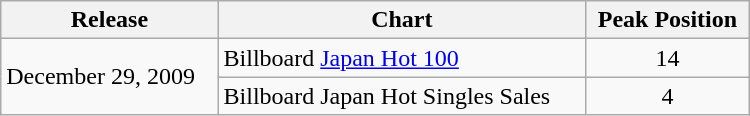<table class="wikitable" style="width:500px;">
<tr>
<th>Release</th>
<th>Chart</th>
<th>Peak Position</th>
</tr>
<tr>
<td rowspan="2">December 29, 2009</td>
<td>Billboard <a href='#'>Japan Hot 100</a></td>
<td style="text-align:center;">14</td>
</tr>
<tr>
<td>Billboard Japan Hot Singles Sales</td>
<td style="text-align:center;">4</td>
</tr>
</table>
